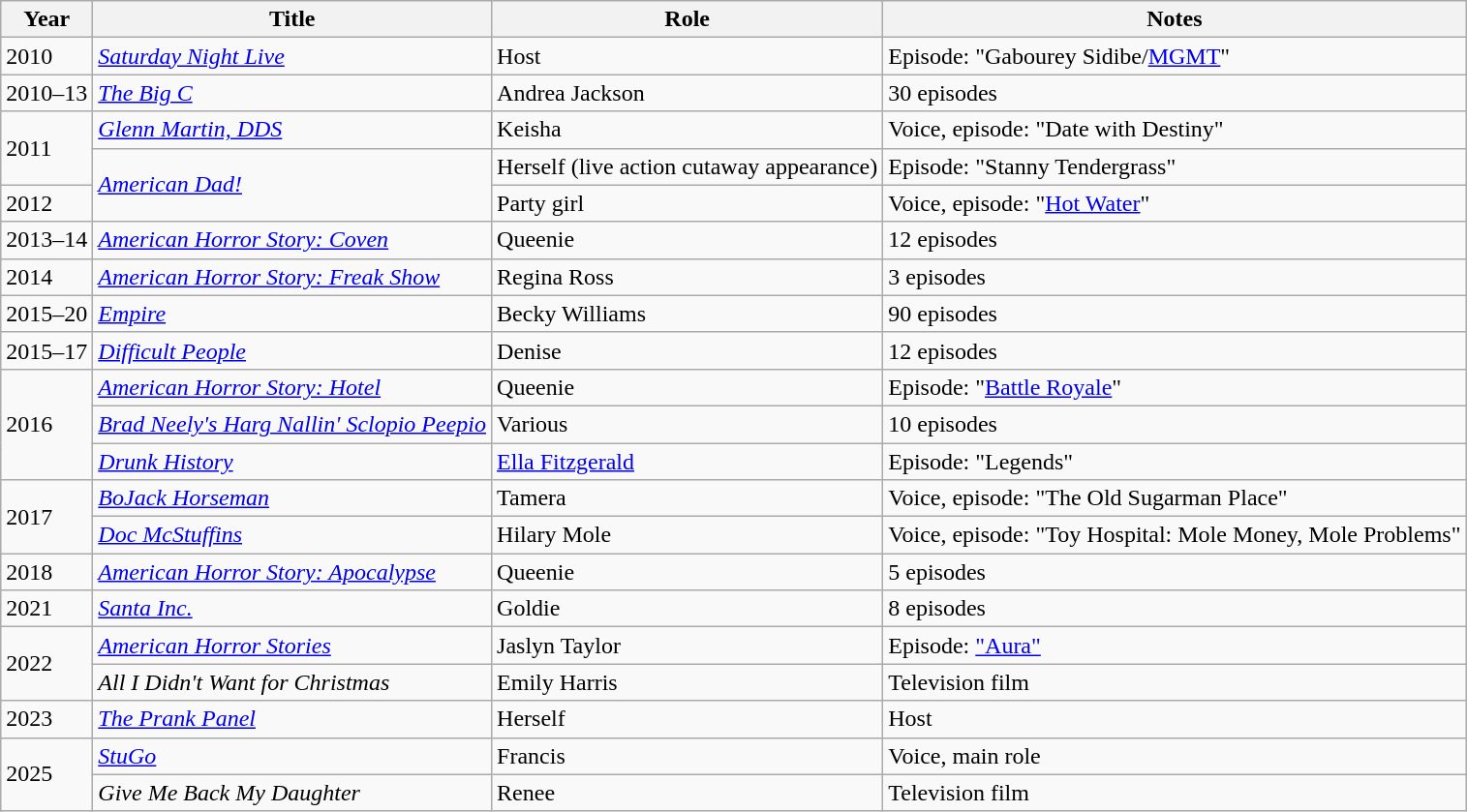<table class="wikitable sortable">
<tr>
<th>Year</th>
<th>Title</th>
<th>Role</th>
<th>Notes</th>
</tr>
<tr>
<td>2010</td>
<td><em><a href='#'>Saturday Night Live</a></em></td>
<td>Host</td>
<td>Episode: "Gabourey Sidibe/<a href='#'>MGMT</a>"</td>
</tr>
<tr>
<td>2010–13</td>
<td><em><a href='#'>The Big C</a></em></td>
<td>Andrea Jackson</td>
<td>30 episodes</td>
</tr>
<tr>
<td rowspan="2">2011</td>
<td><em><a href='#'>Glenn Martin, DDS</a></em></td>
<td>Keisha</td>
<td>Voice, episode: "Date with Destiny"</td>
</tr>
<tr>
<td rowspan="2"><em><a href='#'>American Dad!</a></em></td>
<td>Herself (live action cutaway appearance)</td>
<td>Episode: "Stanny Tendergrass"</td>
</tr>
<tr>
<td>2012</td>
<td>Party girl</td>
<td>Voice, episode: "<a href='#'>Hot Water</a>"</td>
</tr>
<tr>
<td>2013–14</td>
<td><em><a href='#'>American Horror Story: Coven</a></em></td>
<td>Queenie</td>
<td>12 episodes</td>
</tr>
<tr>
<td>2014</td>
<td><em><a href='#'>American Horror Story: Freak Show</a></em></td>
<td>Regina Ross</td>
<td>3 episodes</td>
</tr>
<tr>
<td>2015–20</td>
<td><em><a href='#'>Empire</a></em></td>
<td>Becky Williams</td>
<td>90 episodes</td>
</tr>
<tr>
<td>2015–17</td>
<td><em><a href='#'>Difficult People</a></em></td>
<td>Denise</td>
<td>12 episodes</td>
</tr>
<tr>
<td rowspan="3">2016</td>
<td><em><a href='#'>American Horror Story: Hotel</a></em></td>
<td>Queenie</td>
<td>Episode: "<a href='#'>Battle Royale</a>"</td>
</tr>
<tr>
<td><em><a href='#'>Brad Neely's Harg Nallin' Sclopio Peepio</a></em></td>
<td>Various</td>
<td>10 episodes</td>
</tr>
<tr>
<td><em><a href='#'>Drunk History</a></em></td>
<td><a href='#'>Ella Fitzgerald</a></td>
<td>Episode: "Legends"</td>
</tr>
<tr>
<td rowspan="2">2017</td>
<td><em><a href='#'>BoJack Horseman</a></em></td>
<td>Tamera</td>
<td>Voice, episode: "The Old Sugarman Place"</td>
</tr>
<tr>
<td><em><a href='#'>Doc McStuffins</a></em></td>
<td>Hilary Mole</td>
<td>Voice, episode: "Toy Hospital: Mole Money, Mole Problems"</td>
</tr>
<tr>
<td>2018</td>
<td><em><a href='#'>American Horror Story: Apocalypse</a></em></td>
<td>Queenie</td>
<td>5 episodes</td>
</tr>
<tr>
<td>2021</td>
<td><em><a href='#'>Santa Inc.</a></em></td>
<td>Goldie</td>
<td>8 episodes</td>
</tr>
<tr>
<td rowspan="2">2022</td>
<td><em><a href='#'>American Horror Stories</a></em></td>
<td>Jaslyn Taylor</td>
<td>Episode: <a href='#'>"Aura"</a></td>
</tr>
<tr>
<td><em>All I Didn't Want for Christmas</em></td>
<td>Emily Harris</td>
<td>Television film</td>
</tr>
<tr>
<td>2023</td>
<td><em><a href='#'>The Prank Panel</a></em></td>
<td>Herself</td>
<td>Host</td>
</tr>
<tr>
<td rowspan="2">2025</td>
<td><em><a href='#'>StuGo</a></em></td>
<td>Francis</td>
<td>Voice, main role</td>
</tr>
<tr>
<td><em>Give Me Back My Daughter</em></td>
<td>Renee</td>
<td>Television film</td>
</tr>
</table>
